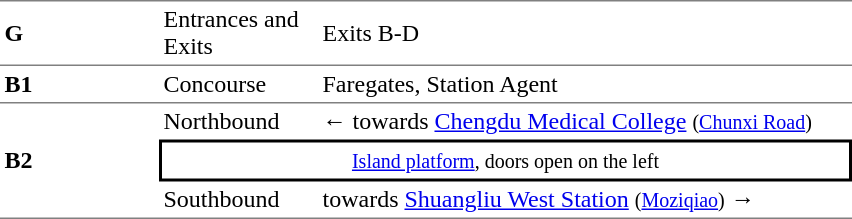<table cellspacing=0 cellpadding=3>
<tr>
<td style="border-top:solid 1px gray;border-bottom:solid 1px gray;" width=100><strong>G</strong></td>
<td style="border-top:solid 1px gray;border-bottom:solid 1px gray;" width=100>Entrances and Exits</td>
<td style="border-top:solid 1px gray;border-bottom:solid 1px gray;" width=350>Exits B-D</td>
</tr>
<tr>
<td style="border-bottom:solid 1px gray;"><strong>B1</strong></td>
<td style="border-bottom:solid 1px gray;">Concourse</td>
<td style="border-bottom:solid 1px gray;">Faregates, Station Agent</td>
</tr>
<tr>
<td style="border-bottom:solid 1px gray;" rowspan=3><strong>B2</strong></td>
<td>Northbound</td>
<td>←  towards <a href='#'>Chengdu Medical College</a> <small>(<a href='#'>Chunxi Road</a>)</small></td>
</tr>
<tr>
<td style="border-right:solid 2px black;border-left:solid 2px black;border-top:solid 2px black;border-bottom:solid 2px black;text-align:center;" colspan=2><small><a href='#'>Island platform</a>, doors open on the left</small></td>
</tr>
<tr>
<td style="border-bottom:solid 1px gray;">Southbound</td>
<td style="border-bottom:solid 1px gray;">  towards <a href='#'>Shuangliu West Station</a> <small>(<a href='#'>Moziqiao</a>)</small> →</td>
</tr>
</table>
